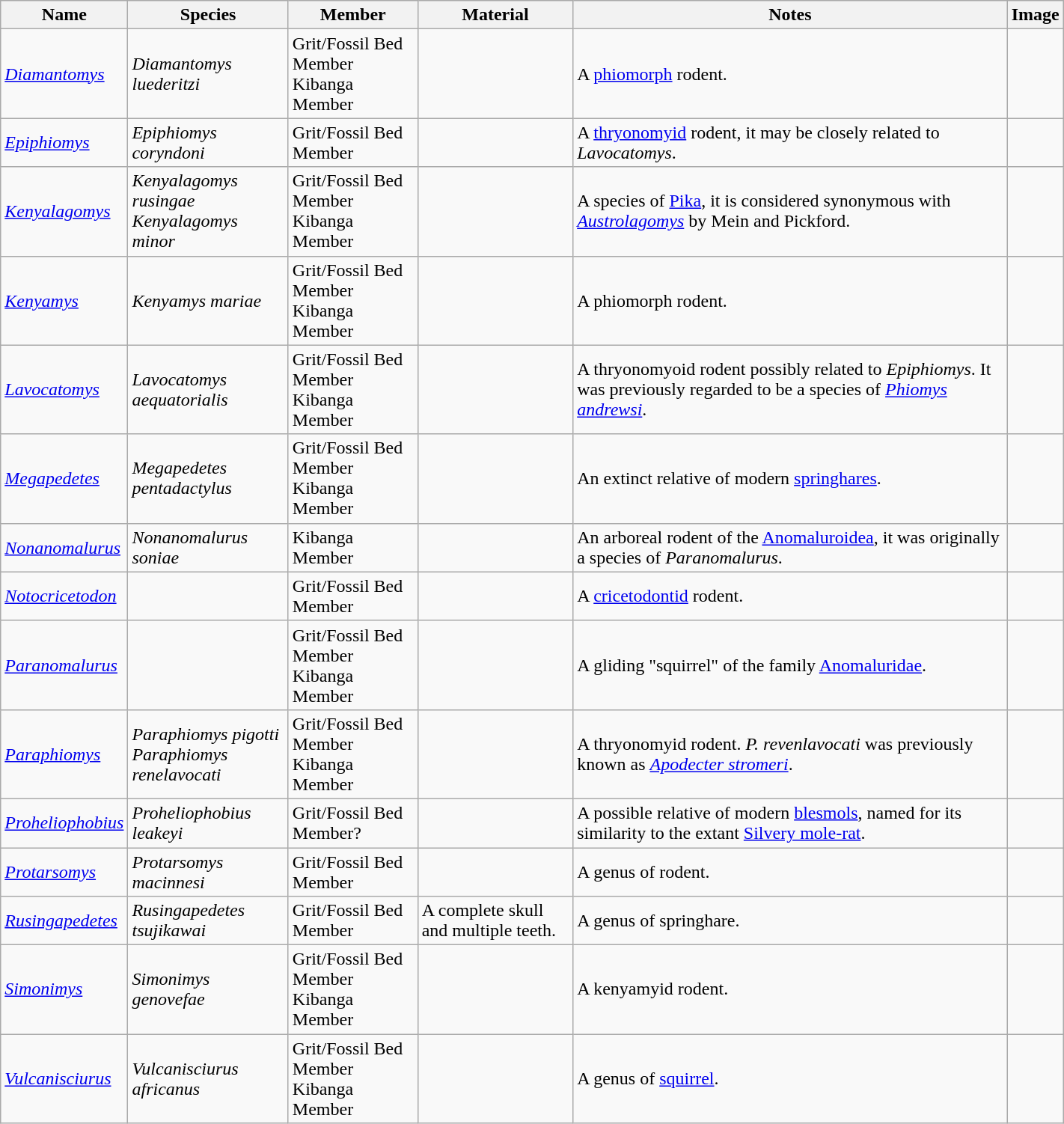<table class="wikitable" align="center" width="75%">
<tr>
<th>Name</th>
<th>Species</th>
<th>Member</th>
<th>Material</th>
<th>Notes</th>
<th>Image</th>
</tr>
<tr>
<td><em><a href='#'>Diamantomys</a></em></td>
<td><em>Diamantomys luederitzi</em></td>
<td>Grit/Fossil Bed Member<br>Kibanga Member</td>
<td></td>
<td>A <a href='#'>phiomorph</a> rodent.</td>
<td></td>
</tr>
<tr>
<td><em><a href='#'>Epiphiomys</a></em></td>
<td><em>Epiphiomys coryndoni</em></td>
<td>Grit/Fossil Bed Member</td>
<td></td>
<td>A <a href='#'>thryonomyid</a> rodent, it may be closely related to <em>Lavocatomys</em>.</td>
<td></td>
</tr>
<tr>
<td><em><a href='#'>Kenyalagomys</a></em></td>
<td><em>Kenyalagomys rusingae</em><br><em>Kenyalagomys minor</em></td>
<td>Grit/Fossil Bed Member<br>Kibanga Member</td>
<td></td>
<td>A species of <a href='#'>Pika</a>, it is considered synonymous with <em><a href='#'>Austrolagomys</a></em> by Mein and Pickford.</td>
<td></td>
</tr>
<tr>
<td><em><a href='#'>Kenyamys</a></em></td>
<td><em>Kenyamys mariae</em></td>
<td>Grit/Fossil Bed Member<br>Kibanga Member</td>
<td></td>
<td>A phiomorph rodent.</td>
<td></td>
</tr>
<tr>
<td><em><a href='#'>Lavocatomys</a></em></td>
<td><em>Lavocatomys aequatorialis</em></td>
<td>Grit/Fossil Bed Member<br>Kibanga Member</td>
<td></td>
<td>A thryonomyoid rodent possibly related to <em>Epiphiomys</em>. It was previously regarded to be a species of <em><a href='#'>Phiomys andrewsi</a></em>.</td>
<td></td>
</tr>
<tr>
<td><em><a href='#'>Megapedetes</a></em></td>
<td><em>Megapedetes pentadactylus</em></td>
<td>Grit/Fossil Bed Member<br>Kibanga Member</td>
<td></td>
<td>An extinct relative of modern <a href='#'>springhares</a>.</td>
<td></td>
</tr>
<tr>
<td><em><a href='#'>Nonanomalurus</a></em></td>
<td><em>Nonanomalurus soniae</em></td>
<td>Kibanga Member</td>
<td></td>
<td>An arboreal rodent of the <a href='#'>Anomaluroidea</a>, it was originally a species of <em>Paranomalurus</em>.</td>
<td></td>
</tr>
<tr>
<td><em><a href='#'>Notocricetodon</a></em></td>
<td></td>
<td>Grit/Fossil Bed Member</td>
<td></td>
<td>A <a href='#'>cricetodontid</a> rodent.</td>
<td></td>
</tr>
<tr>
<td><em><a href='#'>Paranomalurus</a></em></td>
<td></td>
<td>Grit/Fossil Bed Member<br>Kibanga Member</td>
<td></td>
<td>A gliding "squirrel" of the family <a href='#'>Anomaluridae</a>.</td>
<td></td>
</tr>
<tr>
<td><em><a href='#'>Paraphiomys</a></em></td>
<td><em>Paraphiomys pigotti</em><br><em>Paraphiomys renelavocati</em></td>
<td>Grit/Fossil Bed Member<br>Kibanga Member</td>
<td></td>
<td>A thryonomyid rodent. <em>P. revenlavocati</em> was previously known as <em><a href='#'>Apodecter stromeri</a></em>.</td>
<td></td>
</tr>
<tr>
<td><em><a href='#'>Proheliophobius</a></em></td>
<td><em>Proheliophobius leakeyi</em></td>
<td>Grit/Fossil Bed Member?</td>
<td></td>
<td>A possible relative of modern <a href='#'>blesmols</a>, named for its similarity to the extant <a href='#'>Silvery mole-rat</a>.</td>
<td></td>
</tr>
<tr>
<td><em><a href='#'>Protarsomys</a></em></td>
<td><em>Protarsomys macinnesi</em></td>
<td>Grit/Fossil Bed Member</td>
<td></td>
<td>A genus of rodent.</td>
<td></td>
</tr>
<tr>
<td><em><a href='#'>Rusingapedetes</a></em></td>
<td><em>Rusingapedetes tsujikawai</em></td>
<td>Grit/Fossil Bed Member</td>
<td>A complete skull and multiple teeth.</td>
<td>A genus of springhare.</td>
<td></td>
</tr>
<tr>
<td><em><a href='#'>Simonimys</a></em></td>
<td><em>Simonimys genovefae</em></td>
<td>Grit/Fossil Bed Member<br>Kibanga Member</td>
<td></td>
<td>A kenyamyid rodent.</td>
<td></td>
</tr>
<tr>
<td><em><a href='#'>Vulcanisciurus</a></em></td>
<td><em>Vulcanisciurus africanus</em></td>
<td>Grit/Fossil Bed Member<br>Kibanga Member</td>
<td></td>
<td>A genus of <a href='#'>squirrel</a>.</td>
<td></td>
</tr>
</table>
